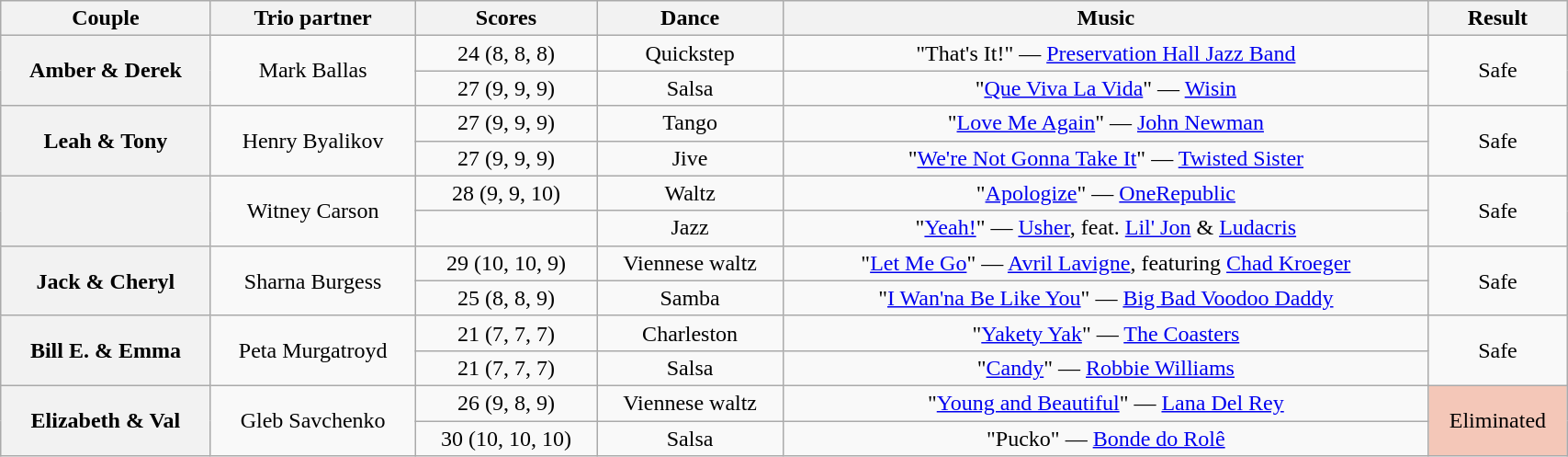<table class="wikitable sortable" style="text-align:center; width:90%">
<tr>
<th scope="col">Couple</th>
<th scope="col" class="unsortable">Trio partner</th>
<th scope="col">Scores</th>
<th scope="col" class="unsortable">Dance</th>
<th scope="col" class="unsortable">Music</th>
<th scope="col" class="unsortable">Result</th>
</tr>
<tr>
<th scope="row" rowspan=2>Amber & Derek</th>
<td rowspan="2">Mark Ballas</td>
<td>24 (8, 8, 8)</td>
<td>Quickstep</td>
<td>"That's It!" — <a href='#'>Preservation Hall Jazz Band</a></td>
<td rowspan=2>Safe</td>
</tr>
<tr>
<td>27 (9, 9, 9)</td>
<td>Salsa</td>
<td>"<a href='#'>Que Viva La Vida</a>" — <a href='#'>Wisin</a></td>
</tr>
<tr>
<th scope="row" rowspan=2>Leah & Tony</th>
<td rowspan="2">Henry Byalikov</td>
<td>27 (9, 9, 9)</td>
<td>Tango</td>
<td>"<a href='#'>Love Me Again</a>" — <a href='#'>John Newman</a></td>
<td rowspan=2>Safe</td>
</tr>
<tr>
<td>27 (9, 9, 9)</td>
<td>Jive</td>
<td>"<a href='#'>We're Not Gonna Take It</a>" — <a href='#'>Twisted Sister</a></td>
</tr>
<tr>
<th scope="row" rowspan=2></th>
<td rowspan="2">Witney Carson</td>
<td>28 (9, 9, 10)</td>
<td>Waltz</td>
<td>"<a href='#'>Apologize</a>" — <a href='#'>OneRepublic</a></td>
<td rowspan=2>Safe</td>
</tr>
<tr>
<td></td>
<td>Jazz</td>
<td>"<a href='#'>Yeah!</a>" — <a href='#'>Usher</a>, feat. <a href='#'>Lil' Jon</a> & <a href='#'>Ludacris</a></td>
</tr>
<tr>
<th scope="row" rowspan=2>Jack & Cheryl</th>
<td rowspan="2">Sharna Burgess</td>
<td>29 (10, 10, 9)</td>
<td>Viennese waltz</td>
<td>"<a href='#'>Let Me Go</a>" — <a href='#'>Avril Lavigne</a>, featuring <a href='#'>Chad Kroeger</a></td>
<td rowspan=2>Safe</td>
</tr>
<tr>
<td>25 (8, 8, 9)</td>
<td>Samba</td>
<td>"<a href='#'>I Wan'na Be Like You</a>" — <a href='#'>Big Bad Voodoo Daddy</a></td>
</tr>
<tr>
<th scope="row" rowspan=2>Bill E. & Emma</th>
<td rowspan="2">Peta Murgatroyd</td>
<td>21 (7, 7, 7)</td>
<td>Charleston</td>
<td>"<a href='#'>Yakety Yak</a>" — <a href='#'>The Coasters</a></td>
<td rowspan=2>Safe</td>
</tr>
<tr>
<td>21 (7, 7, 7)</td>
<td>Salsa</td>
<td>"<a href='#'>Candy</a>" — <a href='#'>Robbie Williams</a></td>
</tr>
<tr>
<th scope="row" rowspan=2>Elizabeth & Val</th>
<td rowspan="2">Gleb Savchenko</td>
<td>26 (9, 8, 9)</td>
<td>Viennese waltz</td>
<td>"<a href='#'>Young and Beautiful</a>" — <a href='#'>Lana Del Rey</a></td>
<td rowspan=2 bgcolor=f4c7b8>Eliminated</td>
</tr>
<tr>
<td>30 (10, 10, 10)</td>
<td>Salsa</td>
<td>"Pucko" — <a href='#'>Bonde do Rolê</a></td>
</tr>
</table>
